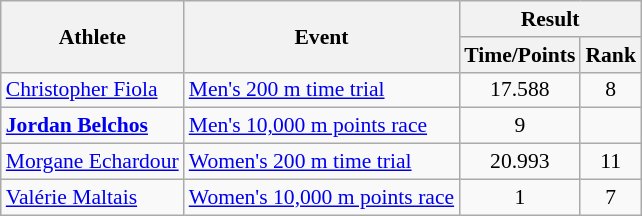<table class="wikitable" style="font-size:90%">
<tr>
<th rowspan=2>Athlete</th>
<th rowspan=2>Event</th>
<th colspan=2>Result</th>
</tr>
<tr>
<th>Time/Points</th>
<th>Rank</th>
</tr>
<tr align=center>
<td align=left><a href='#'>Christopher Fiola</a></td>
<td align=left><a href='#'>Men's 200 m time trial</a></td>
<td>17.588</td>
<td>8</td>
</tr>
<tr align=center>
<td align=left><strong><a href='#'>Jordan Belchos</a></strong></td>
<td align=left><a href='#'>Men's 10,000 m points race</a></td>
<td>9</td>
<td></td>
</tr>
<tr align=center>
<td align=left><a href='#'>Morgane Echardour</a></td>
<td align=left><a href='#'>Women's 200 m time trial</a></td>
<td>20.993</td>
<td>11</td>
</tr>
<tr align=center>
<td align=left><a href='#'>Valérie Maltais</a></td>
<td align=left><a href='#'>Women's 10,000 m points race</a></td>
<td>1</td>
<td>7</td>
</tr>
</table>
